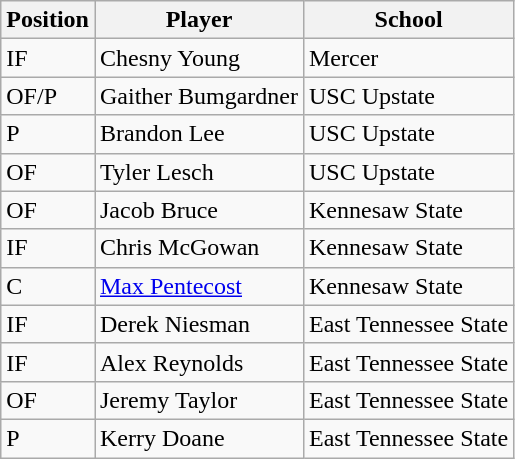<table class="wikitable">
<tr>
<th>Position</th>
<th>Player</th>
<th>School</th>
</tr>
<tr>
<td>IF</td>
<td>Chesny Young</td>
<td>Mercer</td>
</tr>
<tr>
<td>OF/P</td>
<td>Gaither Bumgardner</td>
<td>USC Upstate</td>
</tr>
<tr>
<td>P</td>
<td>Brandon Lee</td>
<td>USC Upstate</td>
</tr>
<tr>
<td>OF</td>
<td>Tyler Lesch</td>
<td>USC Upstate</td>
</tr>
<tr>
<td>OF</td>
<td>Jacob Bruce</td>
<td>Kennesaw State</td>
</tr>
<tr>
<td>IF</td>
<td>Chris McGowan</td>
<td>Kennesaw State</td>
</tr>
<tr>
<td>C</td>
<td><a href='#'>Max Pentecost</a></td>
<td>Kennesaw State</td>
</tr>
<tr>
<td>IF</td>
<td>Derek Niesman</td>
<td>East Tennessee State</td>
</tr>
<tr>
<td>IF</td>
<td>Alex Reynolds</td>
<td>East Tennessee State</td>
</tr>
<tr>
<td>OF</td>
<td>Jeremy Taylor</td>
<td>East Tennessee State</td>
</tr>
<tr>
<td>P</td>
<td>Kerry Doane</td>
<td>East Tennessee State</td>
</tr>
</table>
